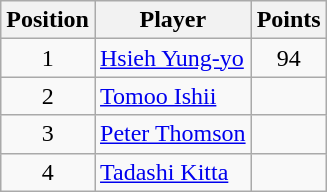<table class="wikitable">
<tr>
<th>Position</th>
<th>Player</th>
<th>Points</th>
</tr>
<tr>
<td align=center>1</td>
<td> <a href='#'>Hsieh Yung-yo</a></td>
<td align=center>94</td>
</tr>
<tr>
<td align=center>2</td>
<td> <a href='#'>Tomoo Ishii</a></td>
<td align=center></td>
</tr>
<tr>
<td align=center>3</td>
<td> <a href='#'>Peter Thomson</a></td>
<td align=center></td>
</tr>
<tr>
<td align=center>4</td>
<td> <a href='#'>Tadashi Kitta</a></td>
<td align=center></td>
</tr>
</table>
